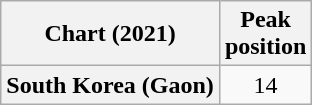<table class="wikitable plainrowheaders" style="text-align:center">
<tr>
<th scope="col">Chart (2021)</th>
<th scope="col">Peak<br>position</th>
</tr>
<tr>
<th scope="row">South Korea (Gaon)</th>
<td>14</td>
</tr>
</table>
